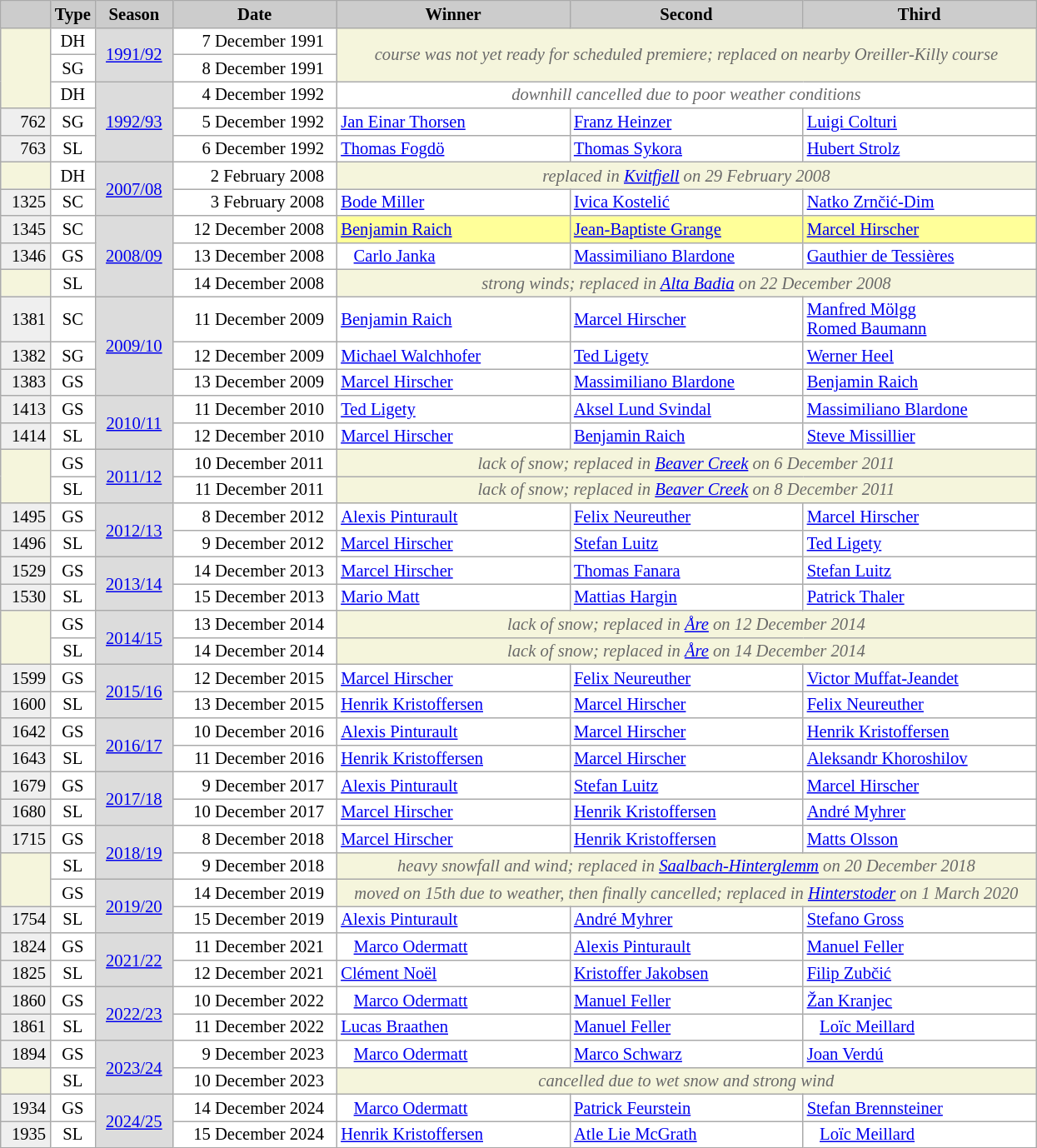<table class="wikitable plainrowheaders" style="background:#fff; font-size:86%; line-height:15px; border:grey solid 1px; border-collapse:collapse;">
<tr>
<th style="background-color: #ccc;" width="33"></th>
<th style="background-color: #ccc;" width="30">Type</th>
<th style="background-color: #ccc;" width="55">Season</th>
<th style="background-color: #ccc;" width="125">Date</th>
<th style="background:#ccc;" width="180">Winner</th>
<th style="background:#ccc;" width="180">Second</th>
<th style="background:#ccc;" width="180">Third</th>
</tr>
<tr>
<td bgcolor=#F5F5DC rowspan=3></td>
<td align=center>DH</td>
<td bgcolor=gainsboro align=center rowspan=2><a href='#'>1991/92</a></td>
<td align=right>7 December 1991  </td>
<td colspan=3 rowspan=2 bgcolor=#F5F5DC align=center style=color:#696969><em>course was not yet ready for scheduled premiere; replaced on nearby Oreiller-Killy course</em></td>
</tr>
<tr>
<td align=center>SG</td>
<td align=right>8 December 1991  </td>
</tr>
<tr>
<td align=center>DH</td>
<td bgcolor=gainsboro align=center rowspan=3><a href='#'>1992/93</a></td>
<td align=right>4 December 1992  </td>
<td colspan=3 align=center style=color:#696969><em>downhill cancelled due to poor weather conditions</em></td>
</tr>
<tr>
<td align=right align=center bgcolor="#EFEFEF">762</td>
<td align=center>SG</td>
<td align=right>5 December 1992  </td>
<td> <a href='#'>Jan Einar Thorsen</a></td>
<td> <a href='#'>Franz Heinzer</a></td>
<td> <a href='#'>Luigi Colturi</a></td>
</tr>
<tr>
<td align=right align=center bgcolor="#EFEFEF">763</td>
<td align=center>SL</td>
<td align=right>6 December 1992  </td>
<td> <a href='#'>Thomas Fogdö</a></td>
<td> <a href='#'>Thomas Sykora</a></td>
<td> <a href='#'>Hubert Strolz</a></td>
</tr>
<tr>
<td align=right align=center bgcolor="#F5F5DC"></td>
<td align=center>DH</td>
<td bgcolor=gainsboro align=center rowspan=2><a href='#'>2007/08</a></td>
<td align=right>2 February 2008  </td>
<td colspan=3 align=center bgcolor=#F5F5DC style=color:#696969><em>replaced in <a href='#'>Kvitfjell</a> on 29 February 2008</em></td>
</tr>
<tr>
<td align=right align=center bgcolor="#EFEFEF">1325</td>
<td align=center>SC</td>
<td align=right>3 February 2008  </td>
<td> <a href='#'>Bode Miller</a></td>
<td> <a href='#'>Ivica Kostelić</a></td>
<td> <a href='#'>Natko Zrnčić-Dim</a></td>
</tr>
<tr>
<td align=right align=center bgcolor="#EFEFEF">1345</td>
<td align=center>SC</td>
<td bgcolor=gainsboro align=center rowspan=3><a href='#'>2008/09</a></td>
<td align=right>12 December 2008  </td>
<td bgcolor=#FFFF99> <a href='#'>Benjamin Raich</a></td>
<td bgcolor=#FFFF99> <a href='#'>Jean-Baptiste Grange</a></td>
<td bgcolor=#FFFF99> <a href='#'>Marcel Hirscher</a></td>
</tr>
<tr>
<td align=right align=center bgcolor="#EFEFEF">1346</td>
<td align=center>GS</td>
<td align=right>13 December 2008  </td>
<td>   <a href='#'>Carlo Janka</a></td>
<td> <a href='#'>Massimiliano Blardone</a></td>
<td> <a href='#'>Gauthier de Tessières</a></td>
</tr>
<tr>
<td align=right align=center bgcolor="#F5F5DC"></td>
<td align=center>SL</td>
<td align=right>14 December 2008  </td>
<td colspan=3 align=center bgcolor=#F5F5DC style=color:#696969><em>strong winds; replaced in <a href='#'>Alta Badia</a> on 22 December 2008</em></td>
</tr>
<tr>
<td align=right align=center bgcolor="#EFEFEF">1381</td>
<td align=center>SC</td>
<td bgcolor=gainsboro align=center rowspan=3><a href='#'>2009/10</a></td>
<td align=right>11 December 2009  </td>
<td> <a href='#'>Benjamin Raich</a></td>
<td> <a href='#'>Marcel Hirscher</a></td>
<td> <a href='#'>Manfred Mölgg</a><br> <a href='#'>Romed Baumann</a></td>
</tr>
<tr>
<td align=right align=center bgcolor="#EFEFEF">1382</td>
<td align=center>SG</td>
<td align=right>12 December 2009  </td>
<td> <a href='#'>Michael Walchhofer</a></td>
<td> <a href='#'>Ted Ligety</a></td>
<td> <a href='#'>Werner Heel</a></td>
</tr>
<tr>
<td align=right align=center bgcolor="#EFEFEF">1383</td>
<td align=center>GS</td>
<td align=right>13 December 2009  </td>
<td> <a href='#'>Marcel Hirscher</a></td>
<td> <a href='#'>Massimiliano Blardone</a></td>
<td> <a href='#'>Benjamin Raich</a></td>
</tr>
<tr>
<td align=right align=center bgcolor="#EFEFEF">1413</td>
<td align=center>GS</td>
<td bgcolor=gainsboro align=center rowspan=2><a href='#'>2010/11</a></td>
<td align=right>11 December 2010  </td>
<td> <a href='#'>Ted Ligety</a></td>
<td> <a href='#'>Aksel Lund Svindal</a></td>
<td> <a href='#'>Massimiliano Blardone</a></td>
</tr>
<tr>
<td align=right align=center bgcolor="#EFEFEF">1414</td>
<td align=center>SL</td>
<td align=right>12 December 2010  </td>
<td> <a href='#'>Marcel Hirscher</a></td>
<td> <a href='#'>Benjamin Raich</a></td>
<td> <a href='#'>Steve Missillier</a></td>
</tr>
<tr>
<td align=right align=center bgcolor="#F5F5DC" rowspan=2></td>
<td align=center>GS</td>
<td bgcolor=gainsboro align=center rowspan=2><a href='#'>2011/12</a></td>
<td align=right>10 December 2011  </td>
<td colspan=3 align=center bgcolor=#F5F5DC style=color:#696969><em>lack of snow; replaced in <a href='#'>Beaver Creek</a> on 6 December 2011</em></td>
</tr>
<tr>
<td align=center>SL</td>
<td align=right>11 December 2011  </td>
<td colspan=3 align=center bgcolor=#F5F5DC style=color:#696969><em>lack of snow; replaced in <a href='#'>Beaver Creek</a> on 8 December 2011</em></td>
</tr>
<tr>
<td align=right align=center bgcolor="#EFEFEF">1495</td>
<td align=center>GS</td>
<td bgcolor=gainsboro align=center rowspan=2><a href='#'>2012/13</a></td>
<td align=right>8 December 2012  </td>
<td> <a href='#'>Alexis Pinturault</a></td>
<td> <a href='#'>Felix Neureuther</a></td>
<td> <a href='#'>Marcel Hirscher</a></td>
</tr>
<tr>
<td align=right align=center bgcolor="#EFEFEF">1496</td>
<td align=center>SL</td>
<td align=right>9 December 2012  </td>
<td> <a href='#'>Marcel Hirscher</a></td>
<td> <a href='#'>Stefan Luitz</a></td>
<td> <a href='#'>Ted Ligety</a></td>
</tr>
<tr>
<td align=right align=center bgcolor="#EFEFEF">1529</td>
<td align=center>GS</td>
<td bgcolor=gainsboro align=center rowspan=2><a href='#'>2013/14</a></td>
<td align=right>14 December 2013  </td>
<td> <a href='#'>Marcel Hirscher</a></td>
<td> <a href='#'>Thomas Fanara</a></td>
<td> <a href='#'>Stefan Luitz</a></td>
</tr>
<tr>
<td align=right align=center bgcolor="#EFEFEF">1530</td>
<td align=center>SL</td>
<td align=right>15 December 2013  </td>
<td> <a href='#'>Mario Matt</a></td>
<td> <a href='#'>Mattias Hargin</a></td>
<td> <a href='#'>Patrick Thaler</a></td>
</tr>
<tr>
<td align=right align=center bgcolor="#F5F5DC" rowspan=2></td>
<td align=center>GS</td>
<td bgcolor=gainsboro align=center rowspan=2><a href='#'>2014/15</a></td>
<td align=right>13 December 2014  </td>
<td colspan=3 align=center bgcolor=#F5F5DC style=color:#696969><em>lack of snow; replaced in <a href='#'>Åre</a> on 12 December 2014</em></td>
</tr>
<tr>
<td align=center>SL</td>
<td align=right>14 December 2014  </td>
<td colspan=3 align=center bgcolor=#F5F5DC style=color:#696969><em>lack of snow; replaced in <a href='#'>Åre</a> on 14 December 2014</em></td>
</tr>
<tr>
<td align=right align=center bgcolor="#EFEFEF">1599</td>
<td align=center>GS</td>
<td bgcolor=gainsboro align=center rowspan=2><a href='#'>2015/16</a></td>
<td align=right>12 December 2015  </td>
<td> <a href='#'>Marcel Hirscher</a></td>
<td> <a href='#'>Felix Neureuther</a></td>
<td> <a href='#'>Victor Muffat-Jeandet</a></td>
</tr>
<tr>
<td align=right align=center bgcolor="#EFEFEF">1600</td>
<td align=center>SL</td>
<td align=right>13 December 2015  </td>
<td> <a href='#'>Henrik Kristoffersen</a></td>
<td> <a href='#'>Marcel Hirscher</a></td>
<td> <a href='#'>Felix Neureuther</a></td>
</tr>
<tr>
<td align=right align=center bgcolor="#EFEFEF">1642</td>
<td align=center>GS</td>
<td bgcolor=gainsboro align=center rowspan=2><a href='#'>2016/17</a></td>
<td align=right>10 December 2016  </td>
<td> <a href='#'>Alexis Pinturault</a></td>
<td> <a href='#'>Marcel Hirscher</a></td>
<td> <a href='#'>Henrik Kristoffersen</a></td>
</tr>
<tr>
<td align=right align=center bgcolor="#EFEFEF">1643</td>
<td align=center>SL</td>
<td align=right>11 December 2016  </td>
<td> <a href='#'>Henrik Kristoffersen</a></td>
<td> <a href='#'>Marcel Hirscher</a></td>
<td> <a href='#'>Aleksandr Khoroshilov</a></td>
</tr>
<tr>
<td align=right align=center bgcolor="#EFEFEF">1679</td>
<td align=center>GS</td>
<td bgcolor=gainsboro align=center rowspan=2><a href='#'>2017/18</a></td>
<td align=right>9 December 2017  </td>
<td> <a href='#'>Alexis Pinturault</a></td>
<td> <a href='#'>Stefan Luitz</a></td>
<td> <a href='#'>Marcel Hirscher</a></td>
</tr>
<tr>
<td align=right align=center bgcolor="#EFEFEF">1680</td>
<td align=center>SL</td>
<td align=right>10 December 2017  </td>
<td> <a href='#'>Marcel Hirscher</a></td>
<td> <a href='#'>Henrik Kristoffersen</a></td>
<td> <a href='#'>André Myhrer</a></td>
</tr>
<tr>
<td align=right align=center bgcolor="#EFEFEF">1715</td>
<td align=center>GS</td>
<td bgcolor=gainsboro align=center rowspan=2><a href='#'>2018/19</a></td>
<td align=right>8 December 2018  </td>
<td> <a href='#'>Marcel Hirscher</a></td>
<td> <a href='#'>Henrik Kristoffersen</a></td>
<td> <a href='#'>Matts Olsson</a></td>
</tr>
<tr>
<td align=right align=center bgcolor="#F5F5DC" rowspan=2></td>
<td align=center>SL</td>
<td align=right>9 December 2018  </td>
<td colspan=3 align=center bgcolor=#F5F5DC style=color:#696969><em>heavy snowfall and wind; replaced in <a href='#'>Saalbach-Hinterglemm</a> on 20 December 2018</em></td>
</tr>
<tr>
<td align=center>GS</td>
<td bgcolor=gainsboro align=center rowspan=2><a href='#'>2019/20</a></td>
<td align=right>14 December 2019  </td>
<td colspan=3 align=center bgcolor=#F5F5DC style=color:#696969><em>moved on 15th due to weather, then finally cancelled; replaced in <a href='#'>Hinterstoder</a> on 1 March 2020</em></td>
</tr>
<tr>
<td align=right align=center bgcolor="#EFEFEF">1754</td>
<td align=center>SL</td>
<td align=right>15 December 2019  </td>
<td> <a href='#'>Alexis Pinturault</a></td>
<td> <a href='#'>André Myhrer</a></td>
<td> <a href='#'>Stefano Gross</a></td>
</tr>
<tr>
<td align=right align=center bgcolor="#EFEFEF">1824</td>
<td align=center>GS</td>
<td bgcolor=gainsboro align=center rowspan=2><a href='#'>2021/22</a></td>
<td align=right>11 December 2021  </td>
<td>   <a href='#'>Marco Odermatt</a></td>
<td> <a href='#'>Alexis Pinturault</a></td>
<td> <a href='#'>Manuel Feller</a></td>
</tr>
<tr>
<td align=right align=center bgcolor="#EFEFEF">1825</td>
<td align=center>SL</td>
<td align=right>12 December 2021  </td>
<td> <a href='#'>Clément Noël</a></td>
<td> <a href='#'>Kristoffer Jakobsen</a></td>
<td> <a href='#'>Filip Zubčić</a></td>
</tr>
<tr>
<td align=right align=center bgcolor="#EFEFEF">1860</td>
<td align=center>GS</td>
<td bgcolor=gainsboro align=center rowspan=2><a href='#'>2022/23</a></td>
<td align=right>10 December 2022  </td>
<td>   <a href='#'>Marco Odermatt</a></td>
<td> <a href='#'>Manuel Feller</a></td>
<td> <a href='#'>Žan Kranjec</a></td>
</tr>
<tr>
<td align=right align=center bgcolor="#EFEFEF">1861</td>
<td align=center>SL</td>
<td align=right>11 December 2022  </td>
<td> <a href='#'>Lucas Braathen</a></td>
<td> <a href='#'>Manuel Feller</a></td>
<td>   <a href='#'>Loïc Meillard</a></td>
</tr>
<tr>
<td align=right align=center bgcolor="#EFEFEF">1894</td>
<td align=center>GS</td>
<td bgcolor=gainsboro align=center rowspan=2><a href='#'>2023/24</a></td>
<td align=right>9 December 2023  </td>
<td>   <a href='#'>Marco Odermatt</a></td>
<td> <a href='#'>Marco Schwarz</a></td>
<td> <a href='#'>Joan Verdú</a></td>
</tr>
<tr>
<td bgcolor="F5F5DC"></td>
<td align=center>SL</td>
<td align="right">10 December 2023  </td>
<td colspan=3 align=center bgcolor="F5F5DC" style=color:#696969><em>cancelled due to wet snow and strong wind</em></td>
</tr>
<tr>
<td align=right align=center bgcolor="#EFEFEF">1934</td>
<td align=center>GS</td>
<td bgcolor=gainsboro align=center rowspan=2><a href='#'>2024/25</a></td>
<td align=right>14 December 2024  </td>
<td>   <a href='#'>Marco Odermatt</a></td>
<td> <a href='#'>Patrick Feurstein</a></td>
<td> <a href='#'>Stefan Brennsteiner</a></td>
</tr>
<tr>
<td align=right align=center bgcolor="#EFEFEF">1935</td>
<td align=center>SL</td>
<td align=right>15 December 2024  </td>
<td> <a href='#'>Henrik Kristoffersen</a></td>
<td> <a href='#'>Atle Lie McGrath</a></td>
<td>   <a href='#'>Loïc Meillard</a></td>
</tr>
</table>
